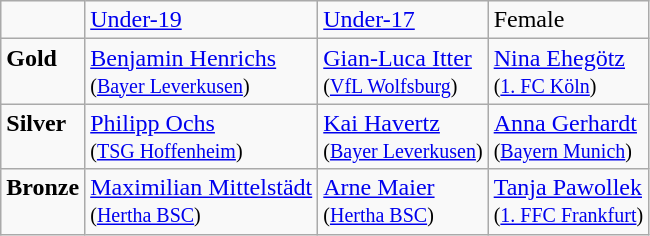<table class="wikitable">
<tr>
<td></td>
<td><a href='#'>Under-19</a></td>
<td><a href='#'>Under-17</a></td>
<td>Female</td>
</tr>
<tr>
<td valign="top"><strong>Gold</strong></td>
<td><a href='#'>Benjamin Henrichs</a> <br><small>(<a href='#'>Bayer Leverkusen</a>)</small></td>
<td><a href='#'>Gian-Luca Itter</a> <br><small>(<a href='#'>VfL Wolfsburg</a>)</small></td>
<td><a href='#'>Nina Ehegötz</a> <br><small>(<a href='#'>1. FC Köln</a>)</small></td>
</tr>
<tr>
<td valign="top"><strong>Silver</strong></td>
<td><a href='#'>Philipp Ochs</a> <br><small>(<a href='#'>TSG Hoffenheim</a>)</small></td>
<td><a href='#'>Kai Havertz</a> <br><small>(<a href='#'>Bayer Leverkusen</a>)</small></td>
<td><a href='#'>Anna Gerhardt</a> <br><small>(<a href='#'>Bayern Munich</a>)</small></td>
</tr>
<tr>
<td valign="top"><strong>Bronze</strong></td>
<td><a href='#'>Maximilian Mittelstädt</a> <br><small>(<a href='#'>Hertha BSC</a>)</small></td>
<td><a href='#'>Arne Maier</a> <br><small>(<a href='#'>Hertha BSC</a>)</small></td>
<td><a href='#'>Tanja Pawollek</a> <br><small>(<a href='#'>1. FFC Frankfurt</a>)</small></td>
</tr>
</table>
